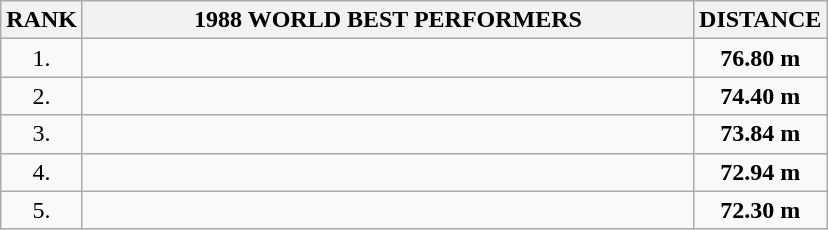<table class="wikitable" style="border-collapse: collapse, font-size: 90%;">
<tr>
<th>RANK</th>
<th align="center" style="width: 25em">1988 WORLD BEST PERFORMERS</th>
<th align="center" style="width: 5em">DISTANCE</th>
</tr>
<tr>
<td align=center>1.</td>
<td></td>
<td align="center"><strong>76.80 m</strong></td>
</tr>
<tr>
<td align=center>2.</td>
<td></td>
<td align="center"><strong>74.40 m</strong></td>
</tr>
<tr>
<td align=center>3.</td>
<td></td>
<td align="center"><strong>73.84 m</strong></td>
</tr>
<tr>
<td align=center>4.</td>
<td></td>
<td align="center"><strong>72.94 m</strong></td>
</tr>
<tr>
<td align="center">5.</td>
<td></td>
<td align=center><strong>72.30 m</strong></td>
</tr>
</table>
